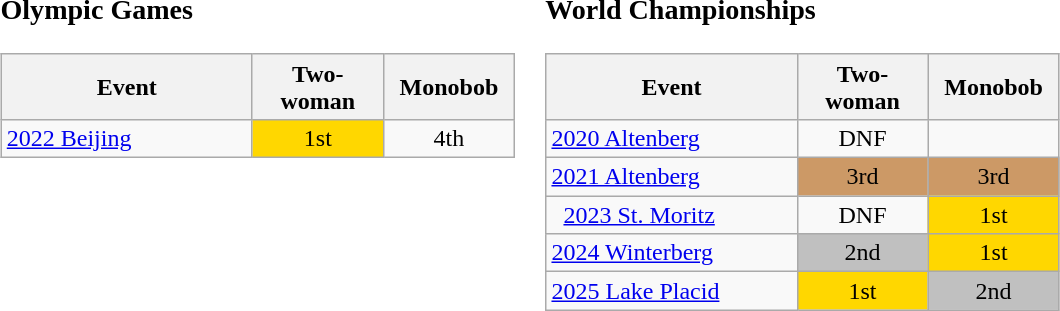<table>
<tr>
<td style="width:50%; vertical-align:top;"><br><h3>Olympic Games</h3><table class="wikitable" style="text-align:center">
<tr>
<th style="width:160px">Event</th>
<th style="width:80px">Two-woman</th>
<th style="width:80px">Monobob</th>
</tr>
<tr>
<td style="text-align:left"> <a href='#'>2022 Beijing</a></td>
<td style="background:gold">1st</td>
<td>4th</td>
</tr>
</table>
</td>
<td style="width:50%; vertical-align:top;"><br><h3>World Championships</h3><table class="wikitable" style="text-align:center">
<tr>
<th style="width:160px">Event</th>
<th style="width:80px">Two-woman</th>
<th style="width:80px">Monobob</th>
</tr>
<tr>
<td style="text-align:left"> <a href='#'>2020 Altenberg</a></td>
<td>DNF</td>
<td></td>
</tr>
<tr>
<td style="text-align:left"> <a href='#'>2021 Altenberg</a></td>
<td style="background:#cc9966">3rd</td>
<td style="background:#cc9966">3rd</td>
</tr>
<tr>
<td style="text-align:left">  <a href='#'>2023 St. Moritz</a></td>
<td>DNF</td>
<td style="background:gold">1st</td>
</tr>
<tr>
<td style="text-align:left"> <a href='#'>2024 Winterberg</a></td>
<td style="background:silver">2nd</td>
<td style="background:gold">1st</td>
</tr>
<tr>
<td style="text-align:left"> <a href='#'>2025 Lake Placid</a></td>
<td style="background:gold">1st</td>
<td style="background:silver">2nd</td>
</tr>
</table>
</td>
</tr>
</table>
